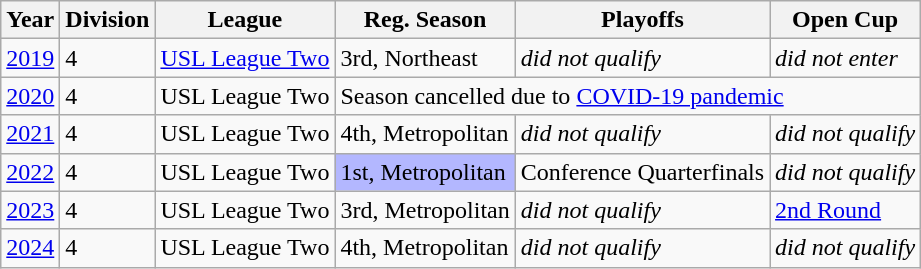<table class="wikitable">
<tr>
<th>Year</th>
<th>Division</th>
<th>League</th>
<th>Reg. Season</th>
<th>Playoffs</th>
<th>Open Cup</th>
</tr>
<tr>
<td><a href='#'>2019</a></td>
<td>4</td>
<td><a href='#'>USL League Two</a></td>
<td>3rd, Northeast</td>
<td><em>did not qualify</em></td>
<td><em>did not enter</em></td>
</tr>
<tr>
<td><a href='#'>2020</a></td>
<td>4</td>
<td>USL League Two</td>
<td colspan=3>Season cancelled due to <a href='#'>COVID-19 pandemic</a></td>
</tr>
<tr>
<td><a href='#'>2021</a></td>
<td>4</td>
<td>USL League Two</td>
<td>4th, Metropolitan</td>
<td><em>did not qualify</em></td>
<td><em>did not qualify</em></td>
</tr>
<tr>
<td><a href='#'>2022</a></td>
<td>4</td>
<td>USL League Two</td>
<td bgcolor="B3B7FF">1st, Metropolitan</td>
<td>Conference Quarterfinals</td>
<td><em>did not qualify</em></td>
</tr>
<tr>
<td><a href='#'>2023</a></td>
<td>4</td>
<td>USL League Two</td>
<td>3rd, Metropolitan</td>
<td><em>did not qualify</em></td>
<td><a href='#'>2nd Round</a></td>
</tr>
<tr>
<td><a href='#'>2024</a></td>
<td>4</td>
<td>USL League Two</td>
<td>4th, Metropolitan</td>
<td><em>did not qualify</em></td>
<td><em>did not qualify</em></td>
</tr>
</table>
